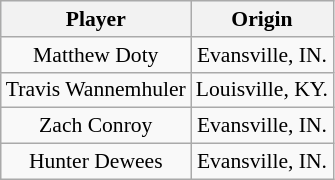<table class="wikitable" style="font-size:90%; text-align:center;">
<tr style="background:#f0f6ff;">
<th rowspan=1>Player</th>
<th rowspan=1>Origin</th>
</tr>
<tr>
<td>Matthew Doty</td>
<td>Evansville, IN.</td>
</tr>
<tr>
<td>Travis Wannemhuler</td>
<td>Louisville, KY.</td>
</tr>
<tr>
<td>Zach Conroy</td>
<td>Evansville, IN.</td>
</tr>
<tr>
<td>Hunter Dewees</td>
<td>Evansville, IN.</td>
</tr>
</table>
